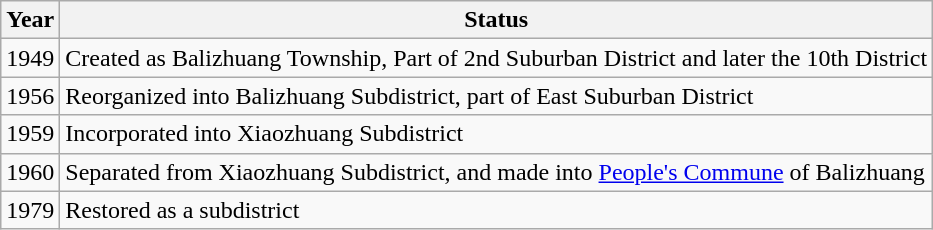<table class="wikitable">
<tr>
<th>Year</th>
<th>Status</th>
</tr>
<tr>
<td>1949</td>
<td>Created as Balizhuang Township, Part of 2nd Suburban District and later the 10th District</td>
</tr>
<tr>
<td>1956</td>
<td>Reorganized into Balizhuang Subdistrict, part of East Suburban District</td>
</tr>
<tr>
<td>1959</td>
<td>Incorporated into Xiaozhuang Subdistrict</td>
</tr>
<tr>
<td>1960</td>
<td>Separated from Xiaozhuang Subdistrict, and made into <a href='#'>People's Commune</a> of Balizhuang</td>
</tr>
<tr>
<td>1979</td>
<td>Restored as a subdistrict</td>
</tr>
</table>
